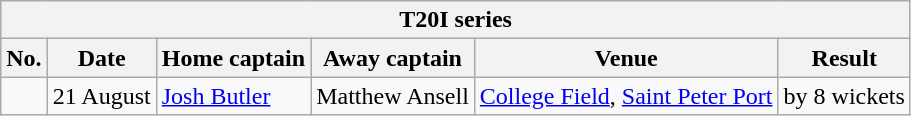<table class="wikitable">
<tr>
<th colspan="9">T20I series</th>
</tr>
<tr>
<th>No.</th>
<th>Date</th>
<th>Home captain</th>
<th>Away captain</th>
<th>Venue</th>
<th>Result</th>
</tr>
<tr>
<td></td>
<td>21 August</td>
<td><a href='#'>Josh Butler</a></td>
<td>Matthew Ansell</td>
<td><a href='#'>College Field</a>, <a href='#'>Saint Peter Port</a></td>
<td> by 8 wickets</td>
</tr>
</table>
